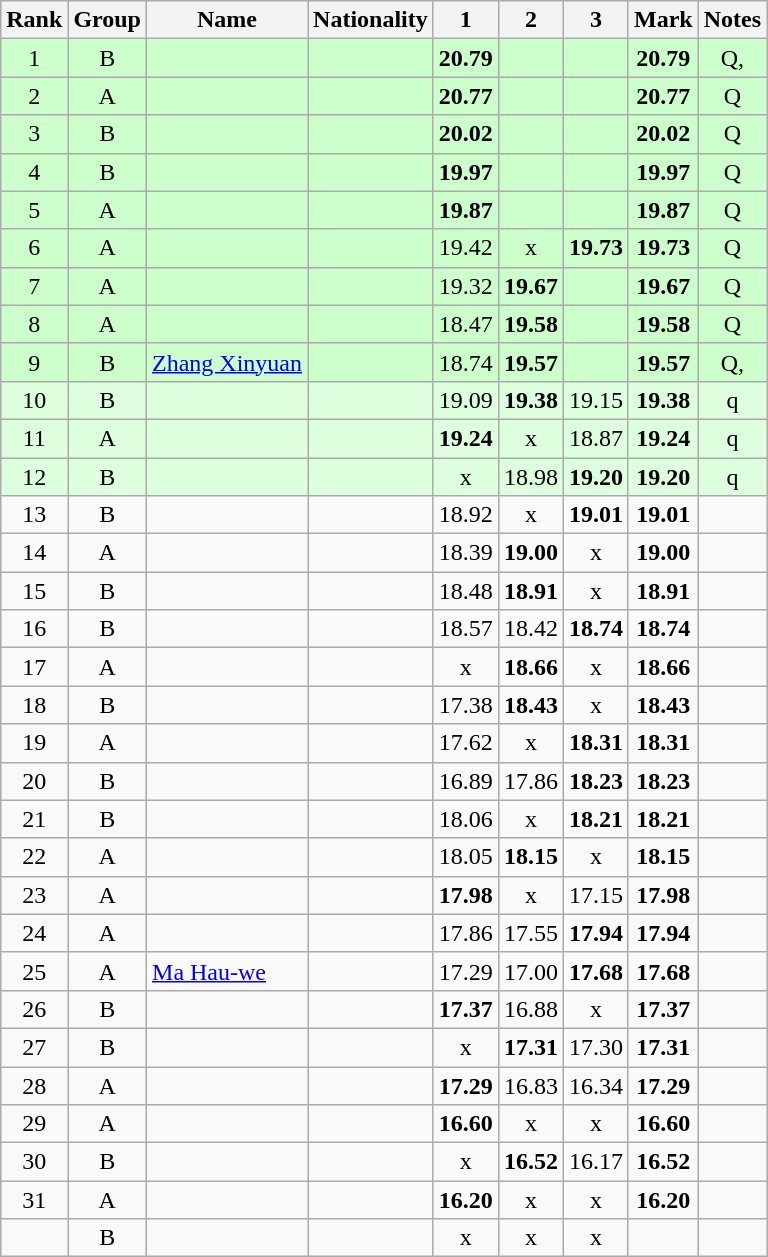<table class="wikitable sortable" style="text-align:center">
<tr>
<th>Rank</th>
<th>Group</th>
<th>Name</th>
<th>Nationality</th>
<th>1</th>
<th>2</th>
<th>3</th>
<th>Mark</th>
<th>Notes</th>
</tr>
<tr bgcolor=ccffcc>
<td>1</td>
<td>B</td>
<td align=left></td>
<td align=left></td>
<td><strong>20.79</strong></td>
<td></td>
<td></td>
<td><strong>20.79</strong></td>
<td>Q, </td>
</tr>
<tr bgcolor=ccffcc>
<td>2</td>
<td>A</td>
<td align=left></td>
<td align=left></td>
<td><strong>20.77</strong></td>
<td></td>
<td></td>
<td><strong>20.77</strong></td>
<td>Q</td>
</tr>
<tr bgcolor=ccffcc>
<td>3</td>
<td>B</td>
<td align=left></td>
<td align=left></td>
<td><strong>20.02</strong></td>
<td></td>
<td></td>
<td><strong>20.02</strong></td>
<td>Q</td>
</tr>
<tr bgcolor=ccffcc>
<td>4</td>
<td>B</td>
<td align=left></td>
<td align=left></td>
<td><strong>19.97</strong></td>
<td></td>
<td></td>
<td><strong>19.97</strong></td>
<td>Q</td>
</tr>
<tr bgcolor=ccffcc>
<td>5</td>
<td>A</td>
<td align=left></td>
<td align=left></td>
<td><strong>19.87</strong></td>
<td></td>
<td></td>
<td><strong>19.87</strong></td>
<td>Q</td>
</tr>
<tr bgcolor=ccffcc>
<td>6</td>
<td>A</td>
<td align=left></td>
<td align=left></td>
<td>19.42</td>
<td>x</td>
<td><strong>19.73</strong></td>
<td><strong>19.73</strong></td>
<td>Q</td>
</tr>
<tr bgcolor=ccffcc>
<td>7</td>
<td>A</td>
<td align=left></td>
<td align=left></td>
<td>19.32</td>
<td><strong>19.67</strong></td>
<td></td>
<td><strong>19.67</strong></td>
<td>Q</td>
</tr>
<tr bgcolor=ccffcc>
<td>8</td>
<td>A</td>
<td align=left></td>
<td align=left></td>
<td>18.47</td>
<td><strong>19.58</strong></td>
<td></td>
<td><strong>19.58</strong></td>
<td>Q</td>
</tr>
<tr bgcolor=ccffcc>
<td>9</td>
<td>B</td>
<td align=left><a href='#'>Zhang Xinyuan</a></td>
<td align=left></td>
<td>18.74</td>
<td><strong>19.57</strong></td>
<td></td>
<td><strong>19.57</strong></td>
<td>Q, </td>
</tr>
<tr bgcolor=ddffdd>
<td>10</td>
<td>B</td>
<td align=left></td>
<td align=left></td>
<td>19.09</td>
<td><strong>19.38</strong></td>
<td>19.15</td>
<td><strong>19.38</strong></td>
<td>q</td>
</tr>
<tr bgcolor=ddffdd>
<td>11</td>
<td>A</td>
<td align=left></td>
<td align=left></td>
<td><strong>19.24</strong></td>
<td>x</td>
<td>18.87</td>
<td><strong>19.24</strong></td>
<td>q</td>
</tr>
<tr bgcolor=ddffdd>
<td>12</td>
<td>B</td>
<td align=left></td>
<td align=left></td>
<td>x</td>
<td>18.98</td>
<td><strong>19.20</strong></td>
<td><strong>19.20</strong></td>
<td>q</td>
</tr>
<tr>
<td>13</td>
<td>B</td>
<td align=left></td>
<td align=left></td>
<td>18.92</td>
<td>x</td>
<td><strong>19.01</strong></td>
<td><strong>19.01</strong></td>
<td></td>
</tr>
<tr>
<td>14</td>
<td>A</td>
<td align=left></td>
<td align=left></td>
<td>18.39</td>
<td><strong>19.00</strong></td>
<td>x</td>
<td><strong>19.00</strong></td>
<td></td>
</tr>
<tr>
<td>15</td>
<td>B</td>
<td align=left></td>
<td align=left></td>
<td>18.48</td>
<td><strong>18.91</strong></td>
<td>x</td>
<td><strong>18.91</strong></td>
<td></td>
</tr>
<tr>
<td>16</td>
<td>B</td>
<td align=left></td>
<td align=left></td>
<td>18.57</td>
<td>18.42</td>
<td><strong>18.74</strong></td>
<td><strong>18.74</strong></td>
<td></td>
</tr>
<tr>
<td>17</td>
<td>A</td>
<td align=left></td>
<td align=left></td>
<td>x</td>
<td><strong>18.66</strong></td>
<td>x</td>
<td><strong>18.66</strong></td>
<td></td>
</tr>
<tr>
<td>18</td>
<td>B</td>
<td align=left></td>
<td align=left></td>
<td>17.38</td>
<td><strong>18.43</strong></td>
<td>x</td>
<td><strong>18.43</strong></td>
<td></td>
</tr>
<tr>
<td>19</td>
<td>A</td>
<td align=left></td>
<td align=left></td>
<td>17.62</td>
<td>x</td>
<td><strong>18.31</strong></td>
<td><strong>18.31</strong></td>
<td></td>
</tr>
<tr>
<td>20</td>
<td>B</td>
<td align=left></td>
<td align=left></td>
<td>16.89</td>
<td>17.86</td>
<td><strong>18.23</strong></td>
<td><strong>18.23</strong></td>
<td></td>
</tr>
<tr>
<td>21</td>
<td>B</td>
<td align=left></td>
<td align=left></td>
<td>18.06</td>
<td>x</td>
<td><strong>18.21</strong></td>
<td><strong>18.21</strong></td>
<td></td>
</tr>
<tr>
<td>22</td>
<td>A</td>
<td align=left></td>
<td align=left></td>
<td>18.05</td>
<td><strong>18.15</strong></td>
<td>x</td>
<td><strong>18.15</strong></td>
<td></td>
</tr>
<tr>
<td>23</td>
<td>A</td>
<td align=left></td>
<td align=left></td>
<td><strong>17.98</strong></td>
<td>x</td>
<td>17.15</td>
<td><strong>17.98</strong></td>
<td></td>
</tr>
<tr>
<td>24</td>
<td>A</td>
<td align=left></td>
<td align=left></td>
<td>17.86</td>
<td>17.55</td>
<td><strong>17.94</strong></td>
<td><strong>17.94</strong></td>
<td></td>
</tr>
<tr>
<td>25</td>
<td>A</td>
<td align=left><a href='#'>Ma Hau-we</a></td>
<td align=left></td>
<td>17.29</td>
<td>17.00</td>
<td><strong>17.68</strong></td>
<td><strong>17.68</strong></td>
<td></td>
</tr>
<tr>
<td>26</td>
<td>B</td>
<td align=left></td>
<td align=left></td>
<td><strong>17.37</strong></td>
<td>16.88</td>
<td>x</td>
<td><strong>17.37</strong></td>
<td></td>
</tr>
<tr>
<td>27</td>
<td>B</td>
<td align=left></td>
<td align=left></td>
<td>x</td>
<td><strong>17.31</strong></td>
<td>17.30</td>
<td><strong>17.31</strong></td>
<td></td>
</tr>
<tr>
<td>28</td>
<td>A</td>
<td align=left></td>
<td align=left></td>
<td><strong>17.29</strong></td>
<td>16.83</td>
<td>16.34</td>
<td><strong>17.29</strong></td>
<td></td>
</tr>
<tr>
<td>29</td>
<td>A</td>
<td align=left></td>
<td align=left></td>
<td><strong>16.60</strong></td>
<td>x</td>
<td>x</td>
<td><strong>16.60</strong></td>
<td></td>
</tr>
<tr>
<td>30</td>
<td>B</td>
<td align=left></td>
<td align=left></td>
<td>x</td>
<td><strong>16.52</strong></td>
<td>16.17</td>
<td><strong>16.52</strong></td>
<td></td>
</tr>
<tr>
<td>31</td>
<td>A</td>
<td align=left></td>
<td align=left></td>
<td><strong>16.20</strong></td>
<td>x</td>
<td>x</td>
<td><strong>16.20</strong></td>
<td></td>
</tr>
<tr>
<td></td>
<td>B</td>
<td align=left></td>
<td align=left></td>
<td>x</td>
<td>x</td>
<td>x</td>
<td><strong></strong></td>
<td></td>
</tr>
</table>
